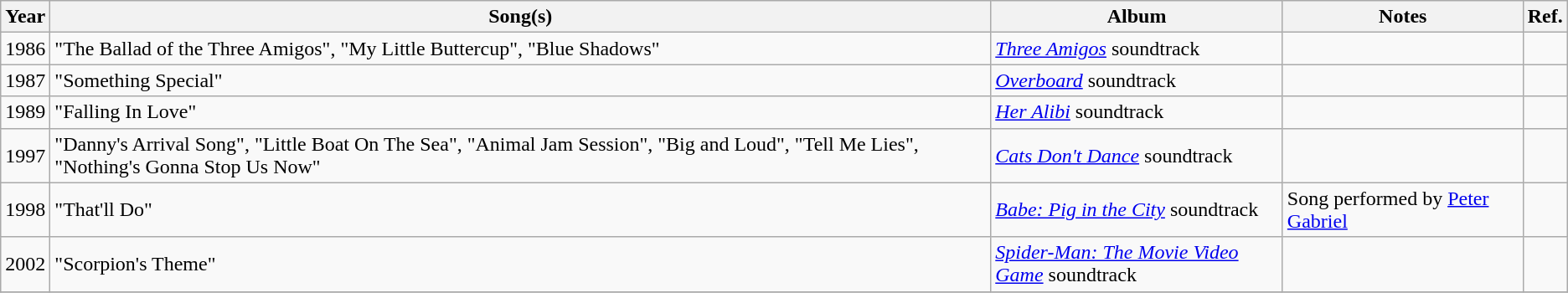<table class="wikitable">
<tr>
<th>Year</th>
<th>Song(s)</th>
<th style="width:225px;">Album</th>
<th>Notes</th>
<th>Ref.</th>
</tr>
<tr>
<td>1986</td>
<td>"The Ballad of the Three Amigos", "My Little Buttercup", "Blue Shadows"</td>
<td><em><a href='#'>Three Amigos</a></em> soundtrack</td>
<td></td>
<td style="text-align:center;"></td>
</tr>
<tr>
<td>1987</td>
<td>"Something Special"</td>
<td><em><a href='#'>Overboard</a></em> soundtrack</td>
<td></td>
<td style="text-align:center;"></td>
</tr>
<tr>
<td>1989</td>
<td>"Falling In Love"</td>
<td><em><a href='#'>Her Alibi</a></em> soundtrack</td>
<td></td>
<td style="text-align:center;"></td>
</tr>
<tr>
<td>1997</td>
<td>"Danny's Arrival Song", "Little Boat On The Sea", "Animal Jam Session", "Big and Loud", "Tell Me Lies", "Nothing's Gonna Stop Us Now"</td>
<td><em><a href='#'>Cats Don't Dance</a></em> soundtrack</td>
<td></td>
<td style="text-align:center;"></td>
</tr>
<tr>
<td>1998</td>
<td>"That'll Do"</td>
<td><em><a href='#'>Babe: Pig in the City</a></em> soundtrack</td>
<td>Song performed by <a href='#'>Peter Gabriel</a></td>
<td style="text-align:center;"></td>
</tr>
<tr>
<td>2002</td>
<td>"Scorpion's Theme"</td>
<td><em><a href='#'>Spider-Man: The Movie Video Game</a></em> soundtrack</td>
<td></td>
<td style="text-align:center;"></td>
</tr>
<tr>
</tr>
</table>
